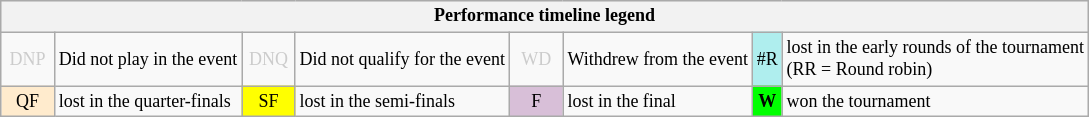<table class="wikitable" style="font-size:75%;">
<tr bgcolor="#efefef">
<th colspan="8">Performance timeline legend</th>
</tr>
<tr>
<td align="center" style="color:#cccccc;" width="30">DNP</td>
<td>Did not play in the event</td>
<td align="center" style="color:#cccccc;" width="30">DNQ</td>
<td>Did not qualify for the event</td>
<td align="center" style="color:#cccccc;" width="30">WD</td>
<td>Withdrew from the event</td>
<td align="center" style="background:#afeeee;">#R</td>
<td>lost in the early rounds of the tournament<br>(RR = Round robin)</td>
</tr>
<tr>
<td align="center" style="background:#ffebcd;">QF</td>
<td>lost in the quarter-finals</td>
<td align="center" style="background:yellow;">SF</td>
<td>lost in the semi-finals</td>
<td align="center" style="background:#D8BFD8;">F</td>
<td>lost in the final</td>
<td align="center" style="background:#00ff00;"><strong>W</strong></td>
<td>won the tournament</td>
</tr>
</table>
